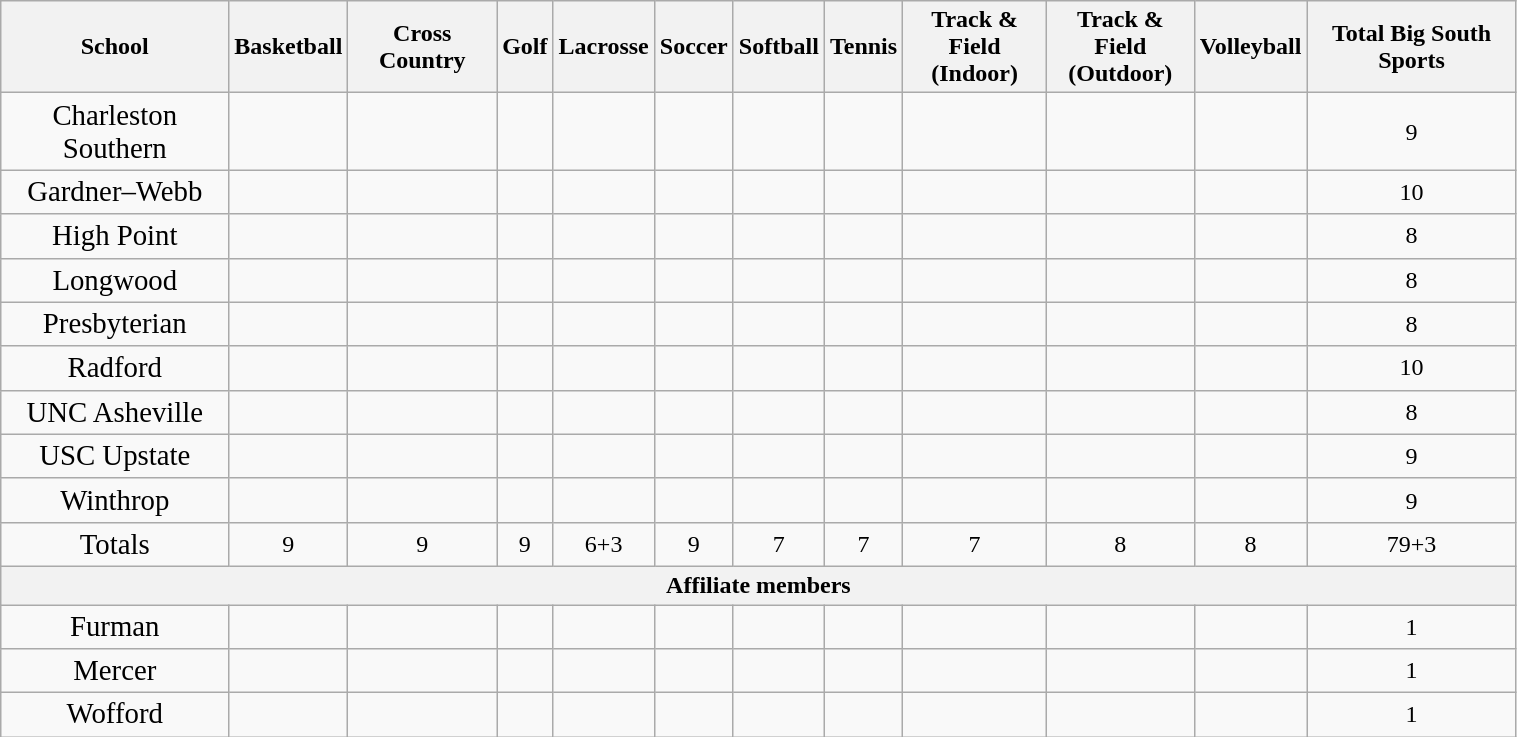<table class="wikitable" style="text-align:center; width:80%;">
<tr>
<th>School</th>
<th>Basketball</th>
<th>Cross Country</th>
<th>Golf</th>
<th>Lacrosse</th>
<th>Soccer</th>
<th>Softball</th>
<th>Tennis</th>
<th>Track & Field<br>(Indoor)</th>
<th>Track & Field<br>(Outdoor)</th>
<th>Volleyball</th>
<th>Total Big South Sports</th>
</tr>
<tr>
<td><big>Charleston Southern</big></td>
<td></td>
<td></td>
<td></td>
<td></td>
<td></td>
<td></td>
<td></td>
<td></td>
<td></td>
<td></td>
<td>9</td>
</tr>
<tr>
<td><big>Gardner–Webb</big></td>
<td></td>
<td></td>
<td></td>
<td></td>
<td></td>
<td></td>
<td></td>
<td></td>
<td></td>
<td></td>
<td>10</td>
</tr>
<tr>
<td><big>High Point</big></td>
<td></td>
<td></td>
<td></td>
<td></td>
<td></td>
<td></td>
<td></td>
<td></td>
<td></td>
<td></td>
<td>8</td>
</tr>
<tr>
<td><big>Longwood</big></td>
<td></td>
<td></td>
<td></td>
<td></td>
<td></td>
<td></td>
<td></td>
<td></td>
<td></td>
<td></td>
<td>8</td>
</tr>
<tr>
<td><big> Presbyterian</big></td>
<td></td>
<td></td>
<td></td>
<td></td>
<td></td>
<td></td>
<td></td>
<td></td>
<td></td>
<td></td>
<td>8</td>
</tr>
<tr>
<td><big>Radford</big></td>
<td></td>
<td></td>
<td></td>
<td></td>
<td></td>
<td></td>
<td></td>
<td></td>
<td></td>
<td></td>
<td>10</td>
</tr>
<tr>
<td><big>UNC Asheville</big></td>
<td></td>
<td></td>
<td></td>
<td></td>
<td></td>
<td></td>
<td></td>
<td></td>
<td></td>
<td></td>
<td>8</td>
</tr>
<tr>
<td><big>USC Upstate</big></td>
<td></td>
<td></td>
<td></td>
<td></td>
<td></td>
<td></td>
<td></td>
<td></td>
<td></td>
<td></td>
<td>9</td>
</tr>
<tr>
<td><big>Winthrop</big></td>
<td></td>
<td></td>
<td></td>
<td></td>
<td></td>
<td></td>
<td></td>
<td></td>
<td></td>
<td></td>
<td>9</td>
</tr>
<tr>
<td><big>Totals</big></td>
<td>9</td>
<td>9</td>
<td>9</td>
<td>6+3</td>
<td>9</td>
<td>7</td>
<td>7</td>
<td>7</td>
<td>8</td>
<td>8</td>
<td>79+3</td>
</tr>
<tr>
<th colspan=12>Affiliate members</th>
</tr>
<tr>
<td><big>Furman</big></td>
<td></td>
<td></td>
<td></td>
<td></td>
<td></td>
<td></td>
<td></td>
<td></td>
<td></td>
<td></td>
<td>1</td>
</tr>
<tr>
<td><big>Mercer</big></td>
<td></td>
<td></td>
<td></td>
<td></td>
<td></td>
<td></td>
<td></td>
<td></td>
<td></td>
<td></td>
<td>1</td>
</tr>
<tr>
<td><big>Wofford</big></td>
<td></td>
<td></td>
<td></td>
<td></td>
<td></td>
<td></td>
<td></td>
<td></td>
<td></td>
<td></td>
<td>1</td>
</tr>
</table>
